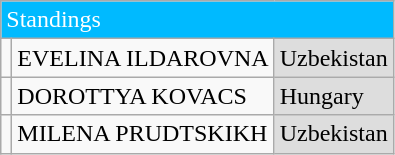<table class="wikitable">
<tr>
<td colspan="3" style="background:#00baff;color:#fff">Standings</td>
</tr>
<tr>
<td></td>
<td>EVELINA ILDAROVNA</td>
<td style="background:#dddddd"> Uzbekistan</td>
</tr>
<tr>
<td></td>
<td>DOROTTYA KOVACS</td>
<td style="background:#dddddd"> Hungary</td>
</tr>
<tr>
<td></td>
<td>MILENA PRUDTSKIKH</td>
<td style="background:#dddddd"> Uzbekistan</td>
</tr>
</table>
